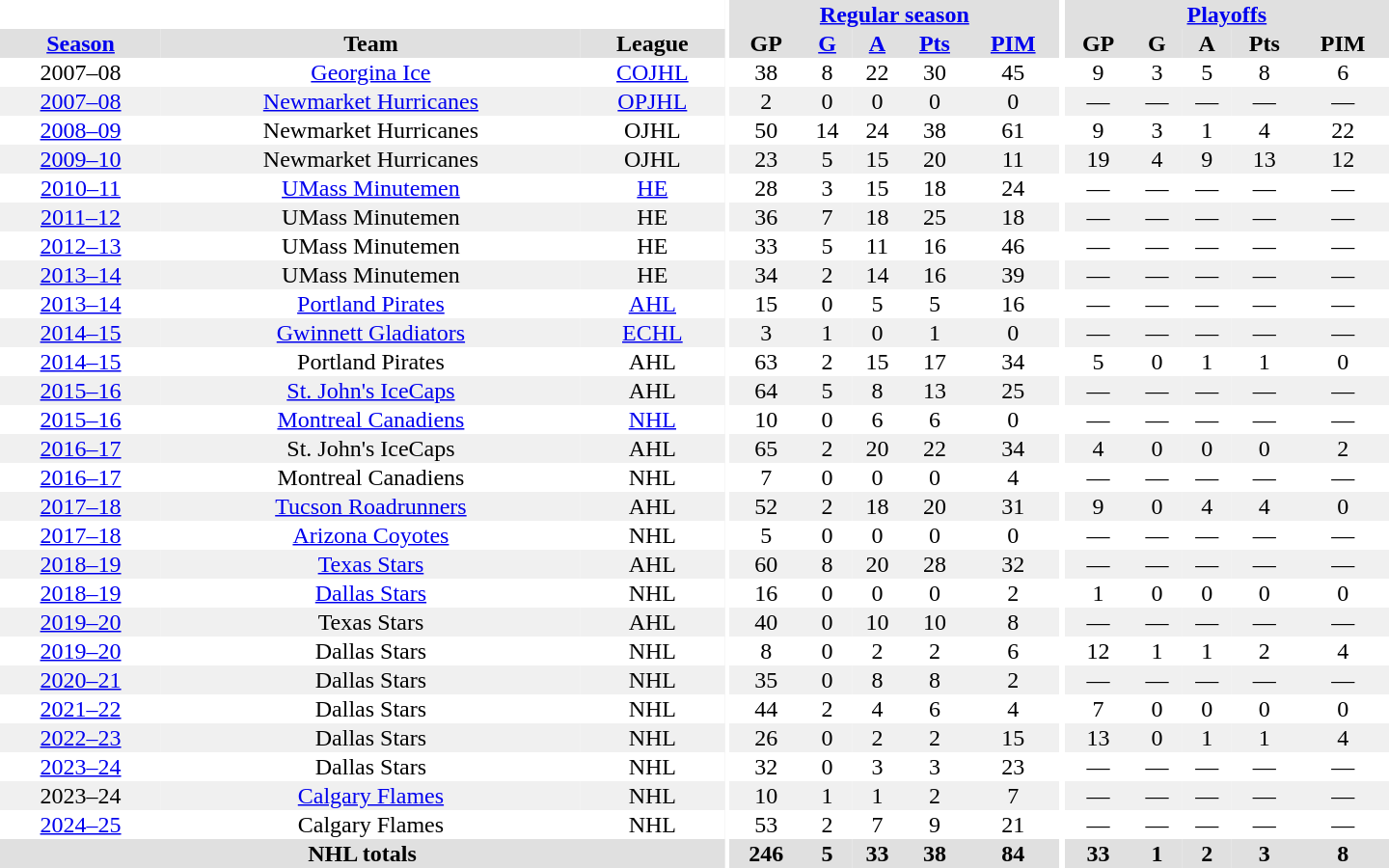<table border="0" cellpadding="1" cellspacing="0" style="text-align:center; width:60em">
<tr bgcolor="#e0e0e0">
<th colspan="3" bgcolor="#ffffff"></th>
<th rowspan="99" bgcolor="#ffffff"></th>
<th colspan="5"><a href='#'>Regular season</a></th>
<th rowspan="99" bgcolor="#ffffff"></th>
<th colspan="5"><a href='#'>Playoffs</a></th>
</tr>
<tr bgcolor="#e0e0e0">
<th><a href='#'>Season</a></th>
<th>Team</th>
<th>League</th>
<th>GP</th>
<th><a href='#'>G</a></th>
<th><a href='#'>A</a></th>
<th><a href='#'>Pts</a></th>
<th><a href='#'>PIM</a></th>
<th>GP</th>
<th>G</th>
<th>A</th>
<th>Pts</th>
<th>PIM</th>
</tr>
<tr>
<td>2007–08</td>
<td><a href='#'>Georgina Ice</a></td>
<td><a href='#'>COJHL</a></td>
<td>38</td>
<td>8</td>
<td>22</td>
<td>30</td>
<td>45</td>
<td>9</td>
<td>3</td>
<td>5</td>
<td>8</td>
<td>6</td>
</tr>
<tr bgcolor="#f0f0f0">
<td><a href='#'>2007–08</a></td>
<td><a href='#'>Newmarket Hurricanes</a></td>
<td><a href='#'>OPJHL</a></td>
<td>2</td>
<td>0</td>
<td>0</td>
<td>0</td>
<td>0</td>
<td>—</td>
<td>—</td>
<td>—</td>
<td>—</td>
<td>—</td>
</tr>
<tr>
<td><a href='#'>2008–09</a></td>
<td>Newmarket Hurricanes</td>
<td>OJHL</td>
<td>50</td>
<td>14</td>
<td>24</td>
<td>38</td>
<td>61</td>
<td>9</td>
<td>3</td>
<td>1</td>
<td>4</td>
<td>22</td>
</tr>
<tr bgcolor="#f0f0f0">
<td><a href='#'>2009–10</a></td>
<td>Newmarket Hurricanes</td>
<td>OJHL</td>
<td>23</td>
<td>5</td>
<td>15</td>
<td>20</td>
<td>11</td>
<td>19</td>
<td>4</td>
<td>9</td>
<td>13</td>
<td>12</td>
</tr>
<tr>
<td><a href='#'>2010–11</a></td>
<td><a href='#'>UMass Minutemen</a></td>
<td><a href='#'>HE</a></td>
<td>28</td>
<td>3</td>
<td>15</td>
<td>18</td>
<td>24</td>
<td>—</td>
<td>—</td>
<td>—</td>
<td>—</td>
<td>—</td>
</tr>
<tr bgcolor="#f0f0f0">
<td><a href='#'>2011–12</a></td>
<td>UMass Minutemen</td>
<td>HE</td>
<td>36</td>
<td>7</td>
<td>18</td>
<td>25</td>
<td>18</td>
<td>—</td>
<td>—</td>
<td>—</td>
<td>—</td>
<td>—</td>
</tr>
<tr>
<td><a href='#'>2012–13</a></td>
<td>UMass Minutemen</td>
<td>HE</td>
<td>33</td>
<td>5</td>
<td>11</td>
<td>16</td>
<td>46</td>
<td>—</td>
<td>—</td>
<td>—</td>
<td>—</td>
<td>—</td>
</tr>
<tr bgcolor="#f0f0f0">
<td><a href='#'>2013–14</a></td>
<td>UMass Minutemen</td>
<td>HE</td>
<td>34</td>
<td>2</td>
<td>14</td>
<td>16</td>
<td>39</td>
<td>—</td>
<td>—</td>
<td>—</td>
<td>—</td>
<td>—</td>
</tr>
<tr>
<td><a href='#'>2013–14</a></td>
<td><a href='#'>Portland Pirates</a></td>
<td><a href='#'>AHL</a></td>
<td>15</td>
<td>0</td>
<td>5</td>
<td>5</td>
<td>16</td>
<td>—</td>
<td>—</td>
<td>—</td>
<td>—</td>
<td>—</td>
</tr>
<tr bgcolor="#f0f0f0">
<td><a href='#'>2014–15</a></td>
<td><a href='#'>Gwinnett Gladiators</a></td>
<td><a href='#'>ECHL</a></td>
<td>3</td>
<td>1</td>
<td>0</td>
<td>1</td>
<td>0</td>
<td>—</td>
<td>—</td>
<td>—</td>
<td>—</td>
<td>—</td>
</tr>
<tr>
<td><a href='#'>2014–15</a></td>
<td>Portland Pirates</td>
<td>AHL</td>
<td>63</td>
<td>2</td>
<td>15</td>
<td>17</td>
<td>34</td>
<td>5</td>
<td>0</td>
<td>1</td>
<td>1</td>
<td>0</td>
</tr>
<tr bgcolor="#f0f0f0">
<td><a href='#'>2015–16</a></td>
<td><a href='#'>St. John's IceCaps</a></td>
<td>AHL</td>
<td>64</td>
<td>5</td>
<td>8</td>
<td>13</td>
<td>25</td>
<td>—</td>
<td>—</td>
<td>—</td>
<td>—</td>
<td>—</td>
</tr>
<tr>
<td><a href='#'>2015–16</a></td>
<td><a href='#'>Montreal Canadiens</a></td>
<td><a href='#'>NHL</a></td>
<td>10</td>
<td>0</td>
<td>6</td>
<td>6</td>
<td>0</td>
<td>—</td>
<td>—</td>
<td>—</td>
<td>—</td>
<td>—</td>
</tr>
<tr bgcolor="#f0f0f0">
<td><a href='#'>2016–17</a></td>
<td>St. John's IceCaps</td>
<td>AHL</td>
<td>65</td>
<td>2</td>
<td>20</td>
<td>22</td>
<td>34</td>
<td>4</td>
<td>0</td>
<td>0</td>
<td>0</td>
<td>2</td>
</tr>
<tr>
<td><a href='#'>2016–17</a></td>
<td>Montreal Canadiens</td>
<td>NHL</td>
<td>7</td>
<td>0</td>
<td>0</td>
<td>0</td>
<td>4</td>
<td>—</td>
<td>—</td>
<td>—</td>
<td>—</td>
<td>—</td>
</tr>
<tr bgcolor="#f0f0f0">
<td><a href='#'>2017–18</a></td>
<td><a href='#'>Tucson Roadrunners</a></td>
<td>AHL</td>
<td>52</td>
<td>2</td>
<td>18</td>
<td>20</td>
<td>31</td>
<td>9</td>
<td>0</td>
<td>4</td>
<td>4</td>
<td>0</td>
</tr>
<tr>
<td><a href='#'>2017–18</a></td>
<td><a href='#'>Arizona Coyotes</a></td>
<td>NHL</td>
<td>5</td>
<td>0</td>
<td>0</td>
<td>0</td>
<td>0</td>
<td>—</td>
<td>—</td>
<td>—</td>
<td>—</td>
<td>—</td>
</tr>
<tr bgcolor="#f0f0f0">
<td><a href='#'>2018–19</a></td>
<td><a href='#'>Texas Stars</a></td>
<td>AHL</td>
<td>60</td>
<td>8</td>
<td>20</td>
<td>28</td>
<td>32</td>
<td>—</td>
<td>—</td>
<td>—</td>
<td>—</td>
<td>—</td>
</tr>
<tr>
<td><a href='#'>2018–19</a></td>
<td><a href='#'>Dallas Stars</a></td>
<td>NHL</td>
<td>16</td>
<td>0</td>
<td>0</td>
<td>0</td>
<td>2</td>
<td>1</td>
<td>0</td>
<td>0</td>
<td>0</td>
<td>0</td>
</tr>
<tr bgcolor="#f0f0f0">
<td><a href='#'>2019–20</a></td>
<td>Texas Stars</td>
<td>AHL</td>
<td>40</td>
<td>0</td>
<td>10</td>
<td>10</td>
<td>8</td>
<td>—</td>
<td>—</td>
<td>—</td>
<td>—</td>
<td>—</td>
</tr>
<tr>
<td><a href='#'>2019–20</a></td>
<td>Dallas Stars</td>
<td>NHL</td>
<td>8</td>
<td>0</td>
<td>2</td>
<td>2</td>
<td>6</td>
<td>12</td>
<td>1</td>
<td>1</td>
<td>2</td>
<td>4</td>
</tr>
<tr bgcolor="#f0f0f0">
<td><a href='#'>2020–21</a></td>
<td>Dallas Stars</td>
<td>NHL</td>
<td>35</td>
<td>0</td>
<td>8</td>
<td>8</td>
<td>2</td>
<td>—</td>
<td>—</td>
<td>—</td>
<td>—</td>
<td>—</td>
</tr>
<tr>
<td><a href='#'>2021–22</a></td>
<td>Dallas Stars</td>
<td>NHL</td>
<td>44</td>
<td>2</td>
<td>4</td>
<td>6</td>
<td>4</td>
<td>7</td>
<td>0</td>
<td>0</td>
<td>0</td>
<td>0</td>
</tr>
<tr bgcolor="#f0f0f0">
<td><a href='#'>2022–23</a></td>
<td>Dallas Stars</td>
<td>NHL</td>
<td>26</td>
<td>0</td>
<td>2</td>
<td>2</td>
<td>15</td>
<td>13</td>
<td>0</td>
<td>1</td>
<td>1</td>
<td>4</td>
</tr>
<tr>
<td><a href='#'>2023–24</a></td>
<td>Dallas Stars</td>
<td>NHL</td>
<td>32</td>
<td>0</td>
<td>3</td>
<td>3</td>
<td>23</td>
<td>—</td>
<td>—</td>
<td>—</td>
<td>—</td>
<td>—</td>
</tr>
<tr bgcolor="#f0f0f0">
<td>2023–24</td>
<td><a href='#'>Calgary Flames</a></td>
<td>NHL</td>
<td>10</td>
<td>1</td>
<td>1</td>
<td>2</td>
<td>7</td>
<td>—</td>
<td>—</td>
<td>—</td>
<td>—</td>
<td>—</td>
</tr>
<tr>
<td><a href='#'>2024–25</a></td>
<td>Calgary Flames</td>
<td>NHL</td>
<td>53</td>
<td>2</td>
<td>7</td>
<td>9</td>
<td>21</td>
<td>—</td>
<td>—</td>
<td>—</td>
<td>—</td>
<td>—</td>
</tr>
<tr bgcolor="#e0e0e0">
<th colspan="3">NHL totals</th>
<th>246</th>
<th>5</th>
<th>33</th>
<th>38</th>
<th>84</th>
<th>33</th>
<th>1</th>
<th>2</th>
<th>3</th>
<th>8</th>
</tr>
</table>
